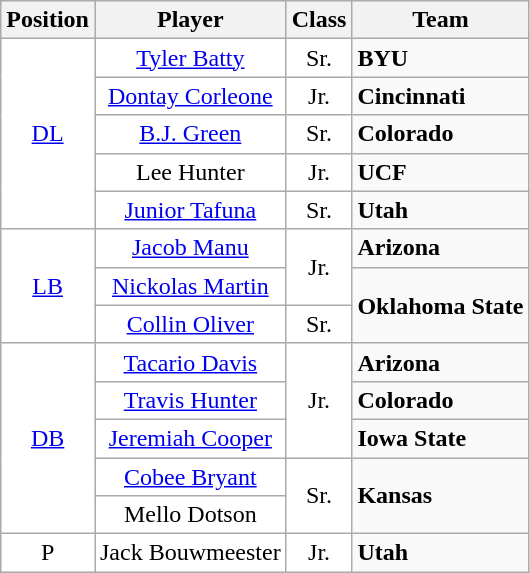<table class="wikitable sortable" border="1">
<tr>
<th>Position</th>
<th>Player</th>
<th>Class</th>
<th>Team</th>
</tr>
<tr>
<td style="text-align:center; background:white" rowspan=5><a href='#'>DL</a></td>
<td style="text-align:center; background:white"><a href='#'>Tyler Batty</a></td>
<td style="text-align:center; background:white">Sr.</td>
<td><strong>BYU</strong></td>
</tr>
<tr>
<td style="text-align:center; background:white"><a href='#'>Dontay Corleone</a></td>
<td style="text-align:center; background:white">Jr.</td>
<td><strong>Cincinnati</strong></td>
</tr>
<tr>
<td style="text-align:center; background:white"><a href='#'>B.J. Green</a></td>
<td style="text-align:center; background:white">Sr.</td>
<td><strong>Colorado</strong></td>
</tr>
<tr>
<td style="text-align:center; background:white">Lee Hunter</td>
<td style="text-align:center; background:white">Jr.</td>
<td><strong>UCF</strong></td>
</tr>
<tr>
<td style="text-align:center; background:white"><a href='#'>Junior Tafuna</a></td>
<td style="text-align:center; background:white">Sr.</td>
<td><strong>Utah</strong></td>
</tr>
<tr>
<td style="text-align:center; background:white" rowspan=3><a href='#'>LB</a></td>
<td style="text-align:center; background:white"><a href='#'>Jacob Manu</a></td>
<td style="text-align:center; background:white" rowspan=2>Jr.</td>
<td><strong>Arizona</strong></td>
</tr>
<tr>
<td style="text-align:center; background:white"><a href='#'>Nickolas Martin</a></td>
<td rowspan=2><strong>Oklahoma State</strong></td>
</tr>
<tr>
<td style="text-align:center; background:white"><a href='#'>Collin Oliver</a></td>
<td style="text-align:center; background:white">Sr.</td>
</tr>
<tr>
<td style="text-align:center; background:white" rowspan=5><a href='#'>DB</a></td>
<td style="text-align:center; background:white"><a href='#'>Tacario Davis</a></td>
<td style="text-align:center; background:white" rowspan=3>Jr.</td>
<td><strong>Arizona</strong></td>
</tr>
<tr>
<td style="text-align:center; background:white"><a href='#'>Travis Hunter</a></td>
<td><strong>Colorado</strong></td>
</tr>
<tr>
<td style="text-align:center; background:white"><a href='#'>Jeremiah Cooper</a></td>
<td><strong>Iowa State</strong></td>
</tr>
<tr>
<td style="text-align:center; background:white"><a href='#'>Cobee Bryant</a></td>
<td style="text-align:center; background:white" rowspan=2>Sr.</td>
<td rowspan=2><strong>Kansas</strong></td>
</tr>
<tr>
<td style="text-align:center; background:white">Mello Dotson</td>
</tr>
<tr>
<td style="text-align:center; background:white">P</td>
<td style="text-align:center; background:white">Jack Bouwmeester</td>
<td style="text-align:center; background:white">Jr.</td>
<td><strong>Utah</strong></td>
</tr>
</table>
